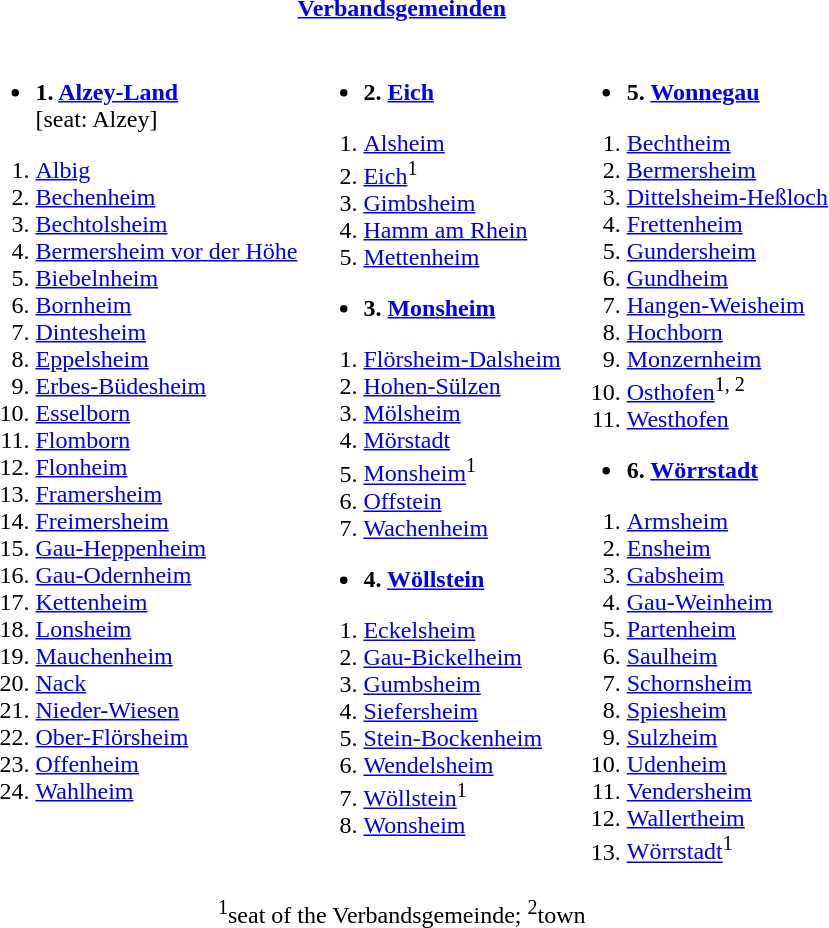<table>
<tr>
<th colspan=3><a href='#'>Verbandsgemeinden</a></th>
</tr>
<tr valign=top>
<td><br><ul><li><strong>1. <a href='#'>Alzey-Land</a></strong><br>[seat: Alzey]</li></ul><ol><li><a href='#'>Albig</a></li><li><a href='#'>Bechenheim</a></li><li><a href='#'>Bechtolsheim</a></li><li><a href='#'>Bermersheim vor der Höhe</a></li><li><a href='#'>Biebelnheim</a></li><li><a href='#'>Bornheim</a></li><li><a href='#'>Dintesheim</a></li><li><a href='#'>Eppelsheim</a></li><li><a href='#'>Erbes-Büdesheim</a></li><li><a href='#'>Esselborn</a></li><li><a href='#'>Flomborn</a></li><li><a href='#'>Flonheim</a></li><li><a href='#'>Framersheim</a></li><li><a href='#'>Freimersheim</a></li><li><a href='#'>Gau-Heppenheim</a></li><li><a href='#'>Gau-Odernheim</a></li><li><a href='#'>Kettenheim</a></li><li><a href='#'>Lonsheim</a></li><li><a href='#'>Mauchenheim</a></li><li><a href='#'>Nack</a></li><li><a href='#'>Nieder-Wiesen</a></li><li><a href='#'>Ober-Flörsheim</a></li><li><a href='#'>Offenheim</a></li><li><a href='#'>Wahlheim</a></li></ol></td>
<td><br><ul><li><strong>2. <a href='#'>Eich</a></strong></li></ul><ol><li><a href='#'>Alsheim</a></li><li><a href='#'>Eich</a><sup>1</sup></li><li><a href='#'>Gimbsheim</a></li><li><a href='#'>Hamm am Rhein</a></li><li><a href='#'>Mettenheim</a></li></ol><ul><li><strong>3. <a href='#'>Monsheim</a></strong></li></ul><ol><li><a href='#'>Flörsheim-Dalsheim</a></li><li><a href='#'>Hohen-Sülzen</a></li><li><a href='#'>Mölsheim</a></li><li><a href='#'>Mörstadt</a></li><li><a href='#'>Monsheim</a><sup>1</sup></li><li><a href='#'>Offstein</a></li><li><a href='#'>Wachenheim</a></li></ol><ul><li><strong>4. <a href='#'>Wöllstein</a></strong></li></ul><ol><li><a href='#'>Eckelsheim</a></li><li><a href='#'>Gau-Bickelheim</a></li><li><a href='#'>Gumbsheim</a></li><li><a href='#'>Siefersheim</a></li><li><a href='#'>Stein-Bockenheim</a></li><li><a href='#'>Wendelsheim</a></li><li><a href='#'>Wöllstein</a><sup>1</sup></li><li><a href='#'>Wonsheim</a></li></ol></td>
<td><br><ul><li><strong>5. <a href='#'>Wonnegau</a></strong></li></ul><ol><li><a href='#'>Bechtheim</a></li><li><a href='#'>Bermersheim</a></li><li><a href='#'>Dittelsheim-Heßloch</a></li><li><a href='#'>Frettenheim</a></li><li><a href='#'>Gundersheim</a></li><li><a href='#'>Gundheim</a></li><li><a href='#'>Hangen-Weisheim</a></li><li><a href='#'>Hochborn</a></li><li><a href='#'>Monzernheim</a></li><li><a href='#'>Osthofen</a><sup>1, 2</sup></li><li><a href='#'>Westhofen</a></li></ol><ul><li><strong>6. <a href='#'>Wörrstadt</a></strong></li></ul><ol><li><a href='#'>Armsheim</a></li><li><a href='#'>Ensheim</a></li><li><a href='#'>Gabsheim</a></li><li><a href='#'>Gau-Weinheim</a></li><li><a href='#'>Partenheim</a></li><li><a href='#'>Saulheim</a></li><li><a href='#'>Schornsheim</a></li><li><a href='#'>Spiesheim</a></li><li><a href='#'>Sulzheim</a></li><li><a href='#'>Udenheim</a></li><li><a href='#'>Vendersheim</a></li><li><a href='#'>Wallertheim</a></li><li><a href='#'>Wörrstadt</a><sup>1</sup></li></ol></td>
</tr>
<tr>
<td colspan=3 align=center><sup>1</sup>seat of the Verbandsgemeinde; <sup>2</sup>town</td>
</tr>
</table>
